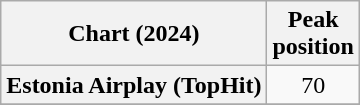<table class="wikitable plainrowheaders sortable" style="text-align:center">
<tr>
<th scope="col">Chart (2024)</th>
<th scope="col">Peak<br>position</th>
</tr>
<tr>
<th scope="row">Estonia Airplay (TopHit)</th>
<td>70</td>
</tr>
<tr>
</tr>
</table>
